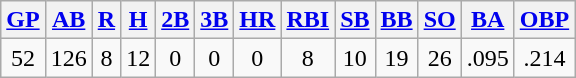<table class="wikitable">
<tr>
<th><a href='#'>GP</a></th>
<th><a href='#'>AB</a></th>
<th><a href='#'>R</a></th>
<th><a href='#'>H</a></th>
<th><a href='#'>2B</a></th>
<th><a href='#'>3B</a></th>
<th><a href='#'>HR</a></th>
<th><a href='#'>RBI</a></th>
<th><a href='#'>SB</a></th>
<th><a href='#'>BB</a></th>
<th><a href='#'>SO</a></th>
<th><a href='#'>BA</a></th>
<th><a href='#'>OBP</a></th>
</tr>
<tr align=center>
<td>52</td>
<td>126</td>
<td>8</td>
<td>12</td>
<td>0</td>
<td>0</td>
<td>0</td>
<td>8</td>
<td>10</td>
<td>19</td>
<td>26</td>
<td>.095</td>
<td>.214</td>
</tr>
</table>
